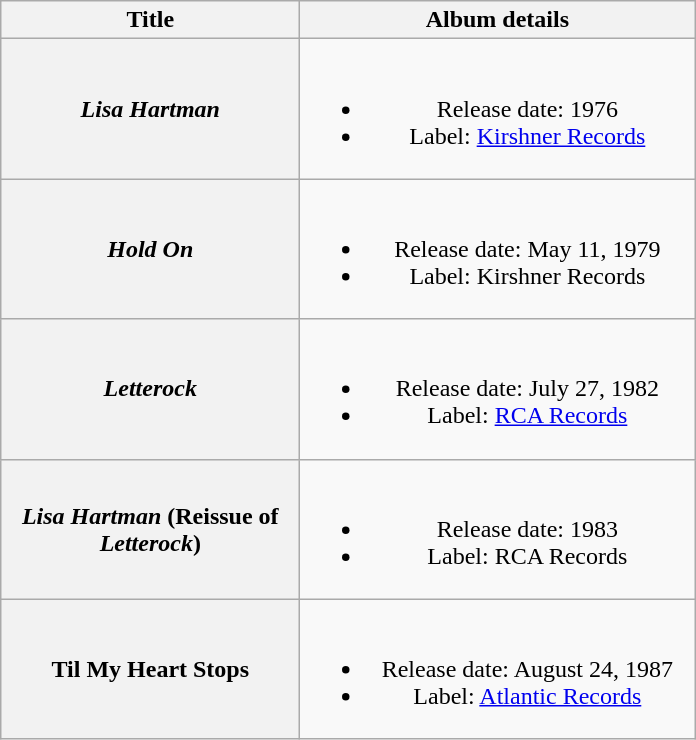<table class="wikitable plainrowheaders" style="text-align:center;">
<tr>
<th style="width:12em;">Title</th>
<th style="width:16em;">Album details</th>
</tr>
<tr>
<th scope="row"><em>Lisa Hartman</em></th>
<td><br><ul><li>Release date: 1976</li><li>Label: <a href='#'>Kirshner Records</a></li></ul></td>
</tr>
<tr>
<th scope="row"><em>Hold On</em></th>
<td><br><ul><li>Release date: May 11, 1979</li><li>Label: Kirshner Records</li></ul></td>
</tr>
<tr>
<th scope="row"><em>Letterock</em></th>
<td><br><ul><li>Release date: July 27, 1982</li><li>Label: <a href='#'>RCA Records</a></li></ul></td>
</tr>
<tr>
<th scope="row"><em>Lisa Hartman</em> (Reissue of <em>Letterock</em>)</th>
<td><br><ul><li>Release date: 1983</li><li>Label: RCA Records</li></ul></td>
</tr>
<tr>
<th scope="row"><strong>Til My Heart Stops<em></th>
<td><br><ul><li>Release date: August 24, 1987</li><li>Label: <a href='#'>Atlantic Records</a></li></ul></td>
</tr>
</table>
